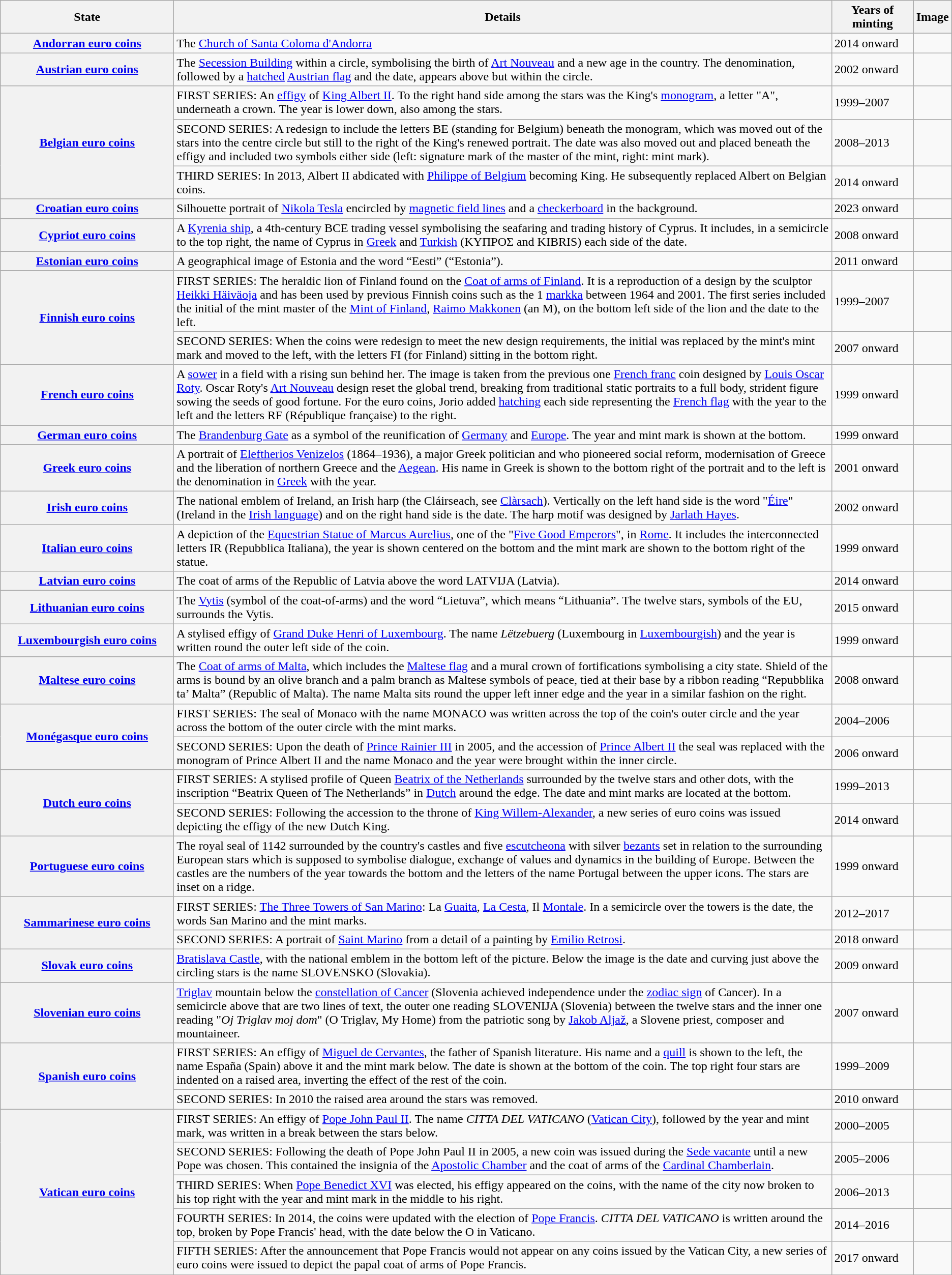<table class="wikitable">
<tr>
<th width=220px>State</th>
<th>Details</th>
<th width=100px>Years of minting</th>
<th>Image</th>
</tr>
<tr>
<th> <a href='#'>Andorran euro coins</a></th>
<td>The <a href='#'>Church of Santa Coloma d'Andorra</a></td>
<td>2014 onward</td>
<td></td>
</tr>
<tr>
<th> <a href='#'>Austrian euro coins</a></th>
<td>The <a href='#'>Secession Building</a> within a circle, symbolising the birth of <a href='#'>Art Nouveau</a> and a new age in the country. The denomination, followed by a <a href='#'>hatched</a> <a href='#'>Austrian flag</a> and the date, appears above but within the circle.</td>
<td>2002 onward</td>
<td></td>
</tr>
<tr>
<th rowspan=3> <a href='#'>Belgian euro coins</a></th>
<td>FIRST SERIES: An <a href='#'>effigy</a> of <a href='#'>King Albert II</a>. To the right hand side among the stars was the King's <a href='#'>monogram</a>, a letter "A", underneath a crown. The year is lower down, also among the stars.</td>
<td>1999–2007</td>
<td></td>
</tr>
<tr>
<td>SECOND SERIES: A redesign to include the letters BE (standing for Belgium) beneath the monogram, which was moved out of the stars into the centre circle but still to the right of the King's renewed portrait. The date was also moved out and placed beneath the effigy and included two symbols either side (left: signature mark of the master of the mint, right: mint mark).</td>
<td>2008–2013</td>
<td></td>
</tr>
<tr>
<td>THIRD SERIES: In 2013, Albert II abdicated with <a href='#'>Philippe of Belgium</a> becoming King. He subsequently replaced Albert on Belgian coins.</td>
<td>2014 onward</td>
<td></td>
</tr>
<tr>
<th> <a href='#'>Croatian euro coins</a></th>
<td>Silhouette portrait of <a href='#'>Nikola Tesla</a> encircled by <a href='#'>magnetic field lines</a> and a <a href='#'>checkerboard</a> in the background.</td>
<td>2023 onward</td>
<td></td>
</tr>
<tr>
<th> <a href='#'>Cypriot euro coins</a></th>
<td>A <a href='#'>Kyrenia ship</a>, a 4th-century BCE trading vessel symbolising the seafaring and trading history of Cyprus. It includes, in a semicircle to the top right, the name of Cyprus in <a href='#'>Greek</a> and <a href='#'>Turkish</a> (ΚΥΠΡΟΣ and KIBRIS) each side of the date.</td>
<td>2008 onward</td>
<td></td>
</tr>
<tr>
<th> <a href='#'>Estonian euro coins</a></th>
<td>A geographical image of Estonia and the word “Eesti” (“Estonia”).</td>
<td>2011 onward</td>
<td></td>
</tr>
<tr>
<th rowspan=2> <a href='#'>Finnish euro coins</a></th>
<td>FIRST SERIES: The heraldic lion of Finland found on the <a href='#'>Coat of arms of Finland</a>. It is a reproduction of a design by the sculptor <a href='#'>Heikki Häiväoja</a> and has been used by previous Finnish coins such as the 1 <a href='#'>markka</a> between 1964 and 2001. The first series included the initial of the mint master of the <a href='#'>Mint of Finland</a>, <a href='#'>Raimo Makkonen</a> (an M), on the bottom left side of the lion and the date to the left.</td>
<td>1999–2007</td>
<td></td>
</tr>
<tr>
<td>SECOND SERIES: When the coins were redesign to meet the new design requirements, the initial was replaced by the mint's mint mark and moved to the left, with the letters FI (for Finland) sitting in the bottom right.</td>
<td>2007 onward</td>
<td></td>
</tr>
<tr>
<th> <a href='#'>French euro coins</a></th>
<td>A <a href='#'>sower</a> in a field with a rising sun behind her. The image is taken from the previous one <a href='#'>French franc</a> coin designed by <a href='#'>Louis Oscar Roty</a>. Oscar Roty's <a href='#'>Art Nouveau</a> design reset the global trend, breaking from traditional static portraits to a full body, strident figure sowing the seeds of good fortune. For the euro coins, Jorio added <a href='#'>hatching</a> each side representing the <a href='#'>French flag</a> with the year to the left and the letters RF (République française) to the right.</td>
<td>1999 onward</td>
<td></td>
</tr>
<tr>
<th> <a href='#'>German euro coins</a></th>
<td>The <a href='#'>Brandenburg Gate</a> as a symbol of the reunification of <a href='#'>Germany</a> and <a href='#'>Europe</a>. The year and mint mark is shown at the bottom.</td>
<td>1999 onward</td>
<td></td>
</tr>
<tr>
<th> <a href='#'>Greek euro coins</a></th>
<td>A portrait of <a href='#'>Eleftherios Venizelos</a> (1864–1936), a major Greek politician and  who pioneered social reform, modernisation of Greece and the liberation of northern Greece and the <a href='#'>Aegean</a>. His name in Greek is shown to the bottom right of the portrait and to the left is the denomination in <a href='#'>Greek</a> with the year.</td>
<td>2001 onward</td>
<td></td>
</tr>
<tr>
<th> <a href='#'>Irish euro coins</a></th>
<td>The national emblem of Ireland, an Irish harp (the Cláirseach, see <a href='#'>Clàrsach</a>). Vertically on the left hand side is the word "<a href='#'>Éire</a>" (Ireland in the <a href='#'>Irish language</a>) and on the right hand side is the date. The harp motif was designed by <a href='#'>Jarlath Hayes</a>.</td>
<td>2002 onward</td>
<td></td>
</tr>
<tr>
<th> <a href='#'>Italian euro coins</a></th>
<td>A depiction of the <a href='#'>Equestrian Statue of Marcus Aurelius</a>, one of the "<a href='#'>Five Good Emperors</a>", in <a href='#'>Rome</a>. It includes the interconnected letters IR (Repubblica Italiana), the year is shown centered on the bottom and the mint mark are shown to the bottom right of the statue.</td>
<td>1999 onward</td>
<td></td>
</tr>
<tr>
<th> <a href='#'>Latvian euro coins</a></th>
<td>The coat of arms of the Republic of Latvia above the word LATVIJA (Latvia).</td>
<td>2014 onward</td>
<td></td>
</tr>
<tr>
<th> <a href='#'>Lithuanian euro coins</a></th>
<td>The <a href='#'>Vytis</a> (symbol of the coat-of-arms) and the word “Lietuva”, which means “Lithuania”. The twelve stars, symbols of the EU, surrounds the Vytis.</td>
<td>2015 onward</td>
<td></td>
</tr>
<tr>
<th> <a href='#'>Luxembourgish euro coins</a></th>
<td>A stylised effigy of <a href='#'>Grand Duke Henri of Luxembourg</a>. The name <em>Lëtzebuerg</em> (Luxembourg in <a href='#'>Luxembourgish</a>) and the year is written round the outer left side of the coin.</td>
<td>1999 onward</td>
<td></td>
</tr>
<tr>
<th> <a href='#'>Maltese euro coins</a></th>
<td>The <a href='#'>Coat of arms of Malta</a>, which includes the <a href='#'>Maltese flag</a> and a mural crown of fortifications symbolising a city state. Shield of the arms is bound by an olive branch and a palm branch as Maltese symbols of peace, tied at their base by a ribbon reading “Repubblika ta’ Malta” (Republic of Malta). The name Malta sits round the upper left inner edge and the year in a similar fashion on the right.</td>
<td>2008 onward</td>
<td></td>
</tr>
<tr>
<th rowspan=2> <a href='#'>Monégasque euro coins</a></th>
<td>FIRST SERIES: The seal of Monaco with the name MONACO was written across the top of the coin's outer circle and the year across the bottom of the outer circle with the mint marks.</td>
<td>2004–2006</td>
<td></td>
</tr>
<tr>
<td>SECOND SERIES: Upon the death of <a href='#'>Prince Rainier III</a> in 2005, and the accession of <a href='#'>Prince Albert II</a> the seal was replaced with the monogram of Prince Albert II and the name Monaco and the year were brought within the inner circle.</td>
<td>2006 onward</td>
<td></td>
</tr>
<tr>
<th rowspan=2> <a href='#'>Dutch euro coins</a></th>
<td>FIRST SERIES: A stylised profile of Queen <a href='#'>Beatrix of the Netherlands</a> surrounded by the twelve stars and other dots, with the inscription “Beatrix Queen of The Netherlands” in <a href='#'>Dutch</a> around the edge. The date and mint marks are located at the bottom.</td>
<td>1999–2013</td>
<td></td>
</tr>
<tr>
<td>SECOND SERIES: Following the accession to the throne of <a href='#'>King Willem-Alexander</a>, a new series of euro coins was issued depicting the effigy of the new Dutch King.</td>
<td>2014 onward</td>
<td></td>
</tr>
<tr>
<th> <a href='#'>Portuguese euro coins</a></th>
<td>The royal seal of 1142 surrounded by the country's castles and five <a href='#'>escutcheona</a> with silver <a href='#'>bezants</a> set in relation to the surrounding European stars which is supposed to symbolise dialogue, exchange of values and dynamics in the building of Europe. Between the castles are the numbers of the year towards the bottom and the letters of the name Portugal between the upper icons. The stars are inset on a ridge.</td>
<td>1999 onward</td>
<td></td>
</tr>
<tr>
<th rowspan=2> <a href='#'>Sammarinese euro coins</a></th>
<td>FIRST SERIES: <a href='#'>The Three Towers of San Marino</a>: La <a href='#'>Guaita</a>, <a href='#'>La Cesta</a>, Il <a href='#'>Montale</a>. In a semicircle over the towers is the date, the words San Marino and the mint marks.</td>
<td>2012–2017</td>
<td></td>
</tr>
<tr>
<td>SECOND SERIES: A portrait of <a href='#'>Saint Marino</a> from a detail of a painting by <a href='#'>Emilio Retrosi</a>.</td>
<td>2018 onward</td>
<td></td>
</tr>
<tr>
<th> <a href='#'>Slovak euro coins</a></th>
<td><a href='#'>Bratislava Castle</a>, with the national emblem in the bottom left of the picture. Below the image is the date and curving just above the circling stars is the name SLOVENSKO (Slovakia).</td>
<td>2009 onward</td>
<td></td>
</tr>
<tr>
<th> <a href='#'>Slovenian euro coins</a></th>
<td><a href='#'>Triglav</a> mountain below the <a href='#'>constellation of Cancer</a> (Slovenia achieved independence under the <a href='#'>zodiac sign</a> of Cancer). In a semicircle above that are two lines of text, the outer one reading SLOVENIJA (Slovenia) between the twelve stars and the inner one reading "<em>Oj Triglav moj dom</em>" (O Triglav, My Home) from the patriotic song by <a href='#'>Jakob Aljaž</a>, a Slovene priest, composer and mountaineer.</td>
<td>2007 onward</td>
<td></td>
</tr>
<tr>
<th rowspan=2> <a href='#'>Spanish euro coins</a></th>
<td>FIRST SERIES: An effigy of <a href='#'>Miguel de Cervantes</a>, the father of Spanish literature. His name and a <a href='#'>quill</a> is shown to the left, the name España (Spain) above it and the mint mark below. The date is shown at the bottom of the coin. The top right four stars are indented on a raised area, inverting the effect of the rest of the coin.</td>
<td>1999–2009</td>
<td></td>
</tr>
<tr>
<td>SECOND SERIES: In 2010 the raised area around the stars was removed.</td>
<td>2010 onward</td>
<td></td>
</tr>
<tr>
<th rowspan=5> <a href='#'>Vatican euro coins</a></th>
<td>FIRST SERIES: An effigy of <a href='#'>Pope John Paul II</a>. The name <em>CITTA DEL VATICANO</em> (<a href='#'>Vatican City</a>), followed by the year and mint mark, was written in a break between the stars below.</td>
<td>2000–2005</td>
<td></td>
</tr>
<tr>
<td>SECOND SERIES: Following the death of Pope John Paul II in 2005, a new coin was issued during the <a href='#'>Sede vacante</a> until a new Pope was chosen. This contained the insignia of the <a href='#'>Apostolic Chamber</a> and the coat of arms of the <a href='#'>Cardinal Chamberlain</a>.</td>
<td>2005–2006</td>
<td></td>
</tr>
<tr>
<td>THIRD SERIES: When <a href='#'>Pope Benedict XVI</a> was elected, his effigy appeared on the coins, with the name of the city now broken to his top right with the year and mint mark in the middle to his right.</td>
<td>2006–2013</td>
<td></td>
</tr>
<tr>
<td>FOURTH SERIES: In 2014, the coins were updated with the election of <a href='#'>Pope Francis</a>. <em>CITTA DEL VATICANO</em> is written around the top, broken by Pope Francis' head, with the date below the O in Vaticano.</td>
<td>2014–2016</td>
<td></td>
</tr>
<tr>
<td>FIFTH SERIES: After the announcement that Pope Francis would not appear on any coins issued by the Vatican City, a new series of euro coins were issued to depict the papal coat of arms of Pope Francis.</td>
<td>2017 onward</td>
<td></td>
</tr>
</table>
